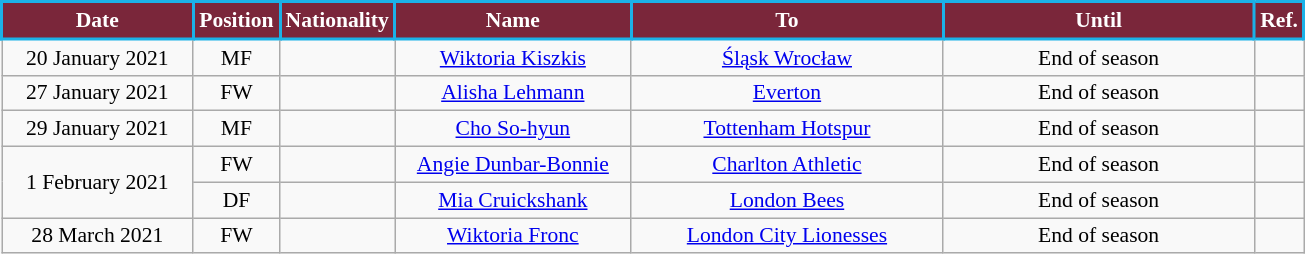<table class="wikitable" style="text-align:center; font-size:90%; ">
<tr>
<th style="background:#7A263A;color:white;border:2px solid #1BB1E7; width:120px;">Date</th>
<th style="background:#7A263A;color:white;border:2px solid #1BB1E7; width:50px;">Position</th>
<th style="background:#7A263A;color:white;border:2px solid #1BB1E7; width:50px;">Nationality</th>
<th style="background:#7A263A;color:white;border:2px solid #1BB1E7; width:150px;">Name</th>
<th style="background:#7A263A;color:white;border:2px solid #1BB1E7; width:200px;">To</th>
<th style="background:#7A263A;color:white;border:2px solid #1BB1E7; width:200px;">Until</th>
<th style="background:#7A263A;color:white;border:2px solid #1BB1E7; width:25px;">Ref.</th>
</tr>
<tr>
<td>20 January 2021</td>
<td>MF</td>
<td></td>
<td><a href='#'>Wiktoria Kiszkis</a></td>
<td> <a href='#'>Śląsk Wrocław</a></td>
<td>End of season</td>
<td></td>
</tr>
<tr>
<td>27 January 2021</td>
<td>FW</td>
<td></td>
<td><a href='#'>Alisha Lehmann</a></td>
<td> <a href='#'>Everton</a></td>
<td>End of season</td>
<td></td>
</tr>
<tr>
<td>29 January 2021</td>
<td>MF</td>
<td></td>
<td><a href='#'>Cho So-hyun</a></td>
<td> <a href='#'>Tottenham Hotspur</a></td>
<td>End of season</td>
<td></td>
</tr>
<tr>
<td rowspan=2>1 February 2021</td>
<td>FW</td>
<td></td>
<td><a href='#'>Angie Dunbar-Bonnie</a></td>
<td> <a href='#'>Charlton Athletic</a></td>
<td>End of season</td>
<td></td>
</tr>
<tr>
<td>DF</td>
<td></td>
<td><a href='#'>Mia Cruickshank</a></td>
<td> <a href='#'>London Bees</a></td>
<td>End of season</td>
<td></td>
</tr>
<tr>
<td>28 March 2021</td>
<td>FW</td>
<td></td>
<td><a href='#'>Wiktoria Fronc</a></td>
<td> <a href='#'>London City Lionesses</a></td>
<td>End of season</td>
<td></td>
</tr>
</table>
